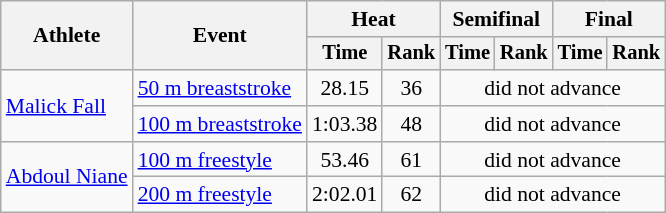<table class=wikitable style="font-size:90%">
<tr>
<th rowspan="2">Athlete</th>
<th rowspan="2">Event</th>
<th colspan="2">Heat</th>
<th colspan="2">Semifinal</th>
<th colspan="2">Final</th>
</tr>
<tr style="font-size:95%">
<th>Time</th>
<th>Rank</th>
<th>Time</th>
<th>Rank</th>
<th>Time</th>
<th>Rank</th>
</tr>
<tr align=center>
<td align=left rowspan=2><a href='#'>Malick Fall</a></td>
<td align=left><a href='#'>50 m breaststroke</a></td>
<td>28.15</td>
<td>36</td>
<td colspan=4>did not advance</td>
</tr>
<tr align=center>
<td align=left><a href='#'>100 m breaststroke</a></td>
<td>1:03.38</td>
<td>48</td>
<td colspan=4>did not advance</td>
</tr>
<tr align=center>
<td align=left rowspan=2><a href='#'>Abdoul Niane</a></td>
<td align=left><a href='#'>100 m freestyle</a></td>
<td>53.46</td>
<td>61</td>
<td colspan=4>did not advance</td>
</tr>
<tr align=center>
<td align=left><a href='#'>200 m freestyle</a></td>
<td>2:02.01</td>
<td>62</td>
<td colspan=4>did not advance</td>
</tr>
</table>
